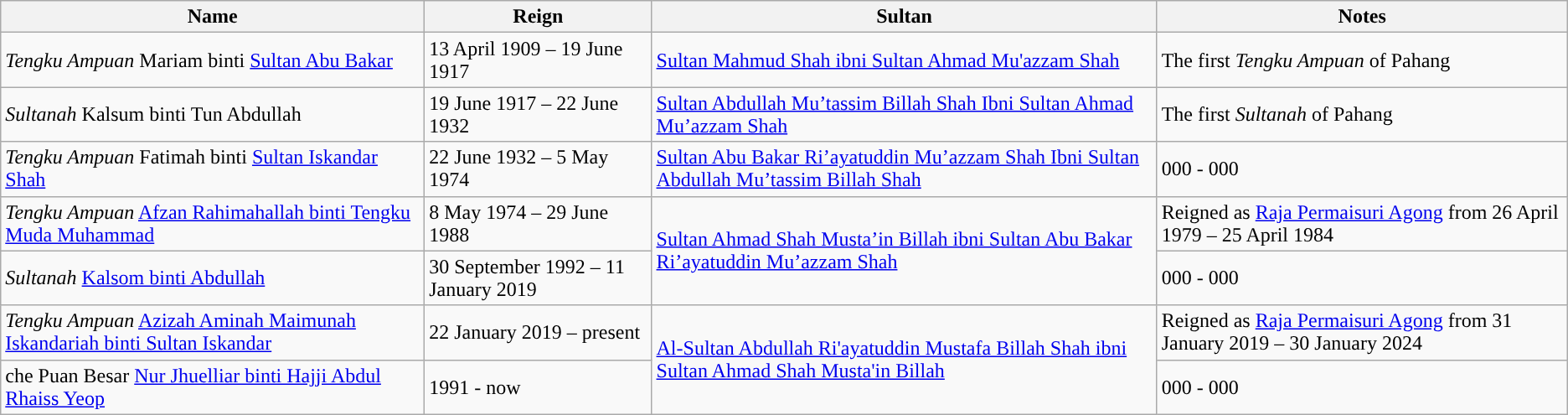<table class="wikitable">
<tr>
<th>Name</th>
<th>Reign</th>
<th>Sultan</th>
<th>Notes</th>
</tr>
<tr>
<td><em>Tengku Ampuan</em> Mariam binti <a href='#'>Sultan Abu Bakar</a></td>
<td>13 April 1909 – 19 June 1917</td>
<td><a href='#'>Sultan Mahmud Shah ibni Sultan Ahmad Mu'azzam Shah</a></td>
<td>The first <em>Tengku Ampuan</em> of Pahang</td>
</tr>
<tr>
<td><em>Sultanah</em> Kalsum binti Tun Abdullah</td>
<td>19 June 1917 – 22 June 1932</td>
<td><a href='#'>Sultan Abdullah Mu’tassim Billah Shah Ibni Sultan Ahmad Mu’azzam Shah</a></td>
<td>The first <em>Sultanah</em> of Pahang</td>
</tr>
<tr>
<td><em>Tengku Ampuan</em> Fatimah binti  <a href='#'>Sultan Iskandar Shah</a></td>
<td>22 June 1932 – 5 May 1974</td>
<td><a href='#'>Sultan Abu Bakar Ri’ayatuddin Mu’azzam Shah Ibni Sultan Abdullah Mu’tassim Billah Shah</a></td>
<td>000 - 000</td>
</tr>
<tr>
<td><em>Tengku Ampuan</em> <a href='#'>Afzan Rahimahallah binti Tengku Muda Muhammad</a></td>
<td>8 May 1974 – 29 June 1988</td>
<td rowspan="2"><a href='#'>Sultan Ahmad Shah Musta’in Billah ibni Sultan Abu Bakar Ri’ayatuddin Mu’azzam Shah</a></td>
<td>Reigned as <a href='#'>Raja Permaisuri Agong</a> from 26 April 1979 – 25 April 1984</td>
</tr>
<tr>
<td><em>Sultanah</em> <a href='#'>Kalsom binti Abdullah</a></td>
<td>30 September 1992 – 11 January 2019</td>
<td>000 - 000</td>
</tr>
<tr>
<td><em>Tengku Ampuan</em> <a href='#'>Azizah Aminah Maimunah Iskandariah binti  Sultan Iskandar</a></td>
<td>22 January 2019 – present</td>
<td rowspan=2><a href='#'>Al-Sultan Abdullah Ri'ayatuddin Mustafa Billah Shah ibni Sultan Ahmad Shah Musta'in Billah</a></td>
<td>Reigned as <a href='#'>Raja Permaisuri Agong</a> from 31 January 2019 – 30 January 2024</td>
</tr>
<tr>
<td>che Puan Besar <a href='#'>Nur Jhuelliar binti Hajji Abdul Rhaiss Yeop</a></td>
<td>1991 - now</td>
<td>000 - 000</td>
</tr>
</table>
